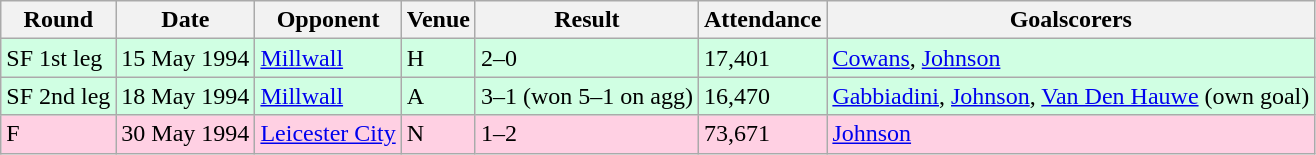<table class="wikitable">
<tr>
<th>Round</th>
<th>Date</th>
<th>Opponent</th>
<th>Venue</th>
<th>Result</th>
<th>Attendance</th>
<th>Goalscorers</th>
</tr>
<tr style="background:#d0ffe3;">
<td>SF 1st leg</td>
<td>15 May 1994</td>
<td><a href='#'>Millwall</a></td>
<td>H</td>
<td>2–0</td>
<td>17,401</td>
<td><a href='#'>Cowans</a>, <a href='#'>Johnson</a></td>
</tr>
<tr style="background:#d0ffe3;">
<td>SF 2nd leg</td>
<td>18 May 1994</td>
<td><a href='#'>Millwall</a></td>
<td>A</td>
<td>3–1 (won 5–1 on agg)</td>
<td>16,470</td>
<td><a href='#'>Gabbiadini</a>, <a href='#'>Johnson</a>, <a href='#'>Van Den Hauwe</a> (own goal)</td>
</tr>
<tr style="background:#ffd0e3;">
<td>F</td>
<td>30 May 1994</td>
<td><a href='#'>Leicester City</a></td>
<td>N</td>
<td>1–2</td>
<td>73,671</td>
<td><a href='#'>Johnson</a></td>
</tr>
</table>
